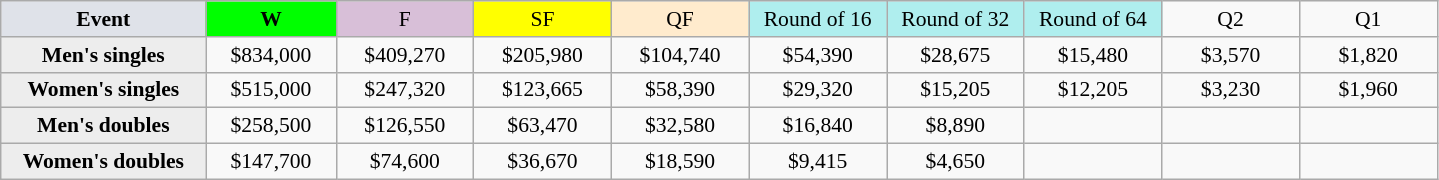<table class=wikitable style=font-size:90%;text-align:center>
<tr>
<td width=130 bgcolor=dfe2e9><strong>Event</strong></td>
<td width=80 bgcolor=lime><strong>W</strong></td>
<td width=85 bgcolor=thistle>F</td>
<td width=85 bgcolor=ffff00>SF</td>
<td width=85 bgcolor=ffebcd>QF</td>
<td width=85 bgcolor=afeeee>Round of 16</td>
<td width=85 bgcolor=afeeee>Round of 32</td>
<td width=85 bgcolor=afeeee>Round of 64</td>
<td width=85>Q2</td>
<td width=85>Q1</td>
</tr>
<tr>
<th style=background:#ededed>Men's singles</th>
<td>$834,000</td>
<td>$409,270</td>
<td>$205,980</td>
<td>$104,740</td>
<td>$54,390</td>
<td>$28,675</td>
<td>$15,480</td>
<td>$3,570</td>
<td>$1,820</td>
</tr>
<tr>
<th style=background:#ededed>Women's singles</th>
<td>$515,000</td>
<td>$247,320</td>
<td>$123,665</td>
<td>$58,390</td>
<td>$29,320</td>
<td>$15,205</td>
<td>$12,205</td>
<td>$3,230</td>
<td>$1,960</td>
</tr>
<tr>
<th style=background:#ededed>Men's doubles</th>
<td>$258,500</td>
<td>$126,550</td>
<td>$63,470</td>
<td>$32,580</td>
<td>$16,840</td>
<td>$8,890</td>
<td></td>
<td></td>
<td></td>
</tr>
<tr>
<th style=background:#ededed>Women's doubles</th>
<td>$147,700</td>
<td>$74,600</td>
<td>$36,670</td>
<td>$18,590</td>
<td>$9,415</td>
<td>$4,650</td>
<td></td>
<td></td>
<td></td>
</tr>
</table>
